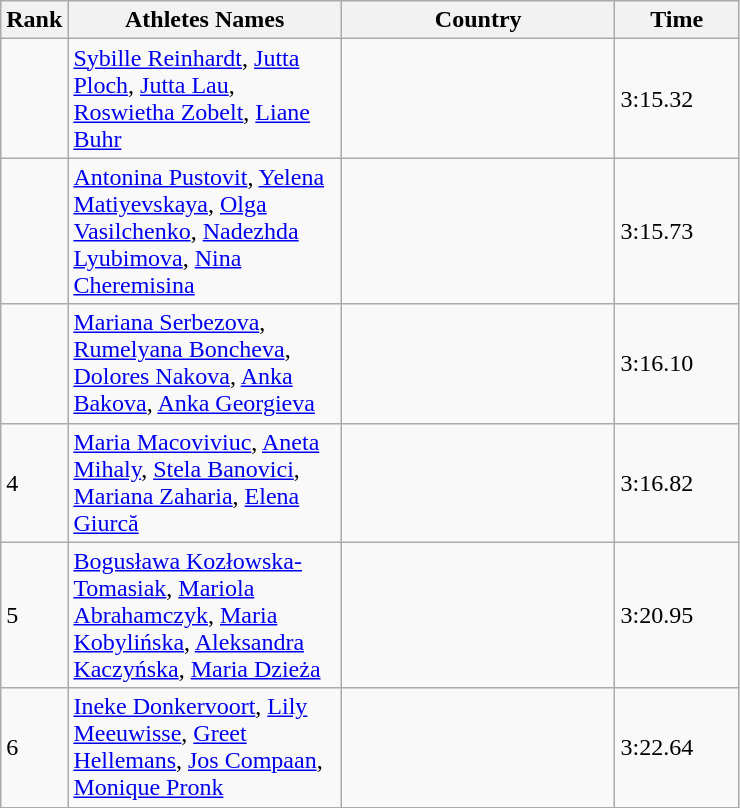<table class="wikitable">
<tr>
<th width=25>Rank</th>
<th width=175>Athletes Names</th>
<th width=175>Country</th>
<th width=75>Time</th>
</tr>
<tr>
<td></td>
<td><a href='#'>Sybille Reinhardt</a>, <a href='#'>Jutta Ploch</a>, <a href='#'>Jutta Lau</a>, <a href='#'>Roswietha Zobelt</a>, <a href='#'>Liane Buhr</a></td>
<td></td>
<td>3:15.32</td>
</tr>
<tr>
<td></td>
<td><a href='#'>Antonina Pustovit</a>, <a href='#'>Yelena Matiyevskaya</a>, <a href='#'>Olga Vasilchenko</a>, <a href='#'>Nadezhda Lyubimova</a>, <a href='#'>Nina Cheremisina</a></td>
<td></td>
<td>3:15.73</td>
</tr>
<tr>
<td></td>
<td><a href='#'>Mariana Serbezova</a>, <a href='#'>Rumelyana Boncheva</a>, <a href='#'>Dolores Nakova</a>, <a href='#'>Anka Bakova</a>, <a href='#'>Anka Georgieva</a></td>
<td></td>
<td>3:16.10</td>
</tr>
<tr>
<td>4</td>
<td><a href='#'>Maria Macoviviuc</a>, <a href='#'>Aneta Mihaly</a>, <a href='#'>Stela Banovici</a>, <a href='#'>Mariana Zaharia</a>, <a href='#'>Elena Giurcă</a></td>
<td></td>
<td>3:16.82</td>
</tr>
<tr>
<td>5</td>
<td><a href='#'>Bogusława Kozłowska-Tomasiak</a>, <a href='#'>Mariola Abrahamczyk</a>, <a href='#'>Maria Kobylińska</a>, <a href='#'>Aleksandra Kaczyńska</a>, <a href='#'>Maria Dzieża</a></td>
<td></td>
<td>3:20.95</td>
</tr>
<tr>
<td>6</td>
<td><a href='#'>Ineke Donkervoort</a>, <a href='#'>Lily Meeuwisse</a>, <a href='#'>Greet Hellemans</a>, <a href='#'>Jos Compaan</a>, <a href='#'>Monique Pronk</a></td>
<td></td>
<td>3:22.64</td>
</tr>
</table>
